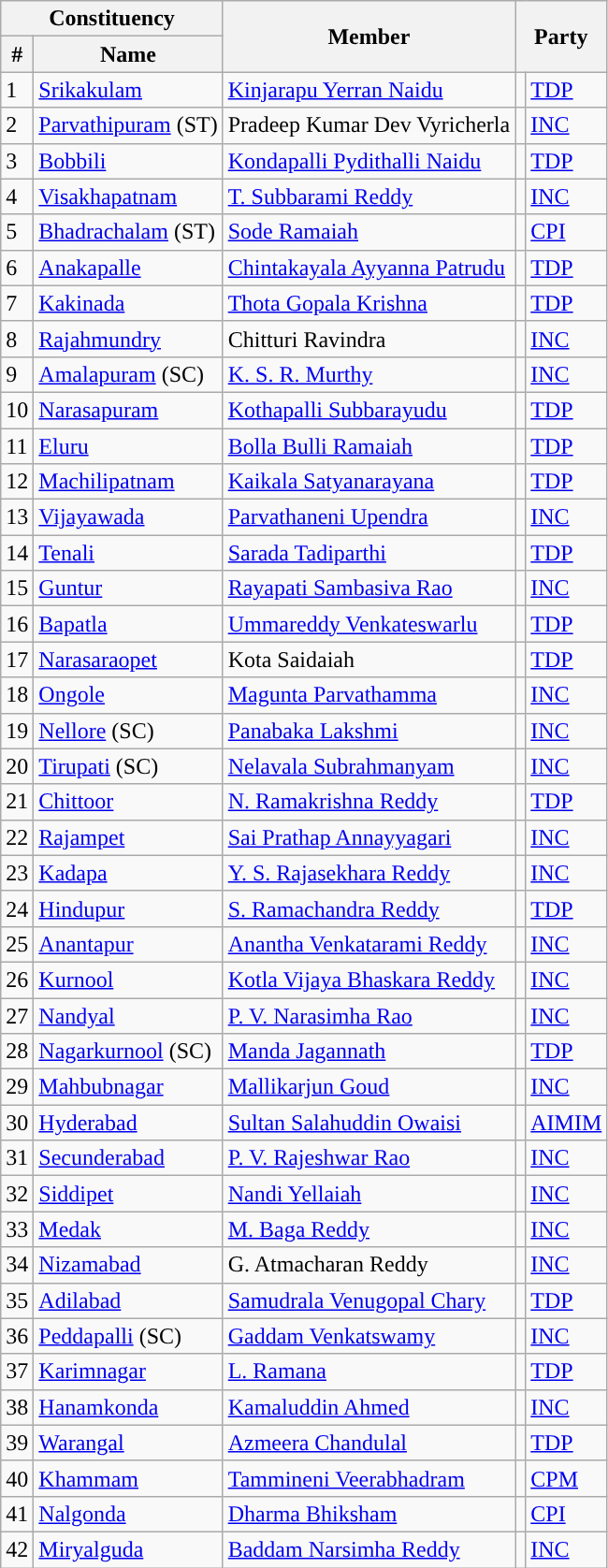<table class="wikitable sortable">
<tr>
<th colspan="2">Constituency</th>
<th rowspan="2">Member</th>
<th colspan="2" rowspan="2">Party</th>
</tr>
<tr>
<th>#</th>
<th>Name</th>
</tr>
<tr>
<td>1</td>
<td><a href='#'>Srikakulam</a></td>
<td><a href='#'>Kinjarapu Yerran Naidu</a></td>
<td style="background-color: "></td>
<td><a href='#'>TDP</a></td>
</tr>
<tr>
<td>2</td>
<td><a href='#'>Parvathipuram</a> (ST)</td>
<td>Pradeep Kumar Dev Vyricherla</td>
<td style="background-color: "></td>
<td><a href='#'>INC</a></td>
</tr>
<tr>
<td>3</td>
<td><a href='#'>Bobbili</a></td>
<td><a href='#'>Kondapalli Pydithalli Naidu</a></td>
<td style="background-color: "></td>
<td><a href='#'>TDP</a></td>
</tr>
<tr>
<td>4</td>
<td><a href='#'>Visakhapatnam</a></td>
<td><a href='#'>T. Subbarami Reddy</a></td>
<td style="background-color: "></td>
<td><a href='#'>INC</a></td>
</tr>
<tr>
<td>5</td>
<td><a href='#'>Bhadrachalam</a> (ST)</td>
<td><a href='#'>Sode Ramaiah</a></td>
<td style="background-color: "></td>
<td><a href='#'>CPI</a></td>
</tr>
<tr>
<td>6</td>
<td><a href='#'>Anakapalle</a></td>
<td><a href='#'>Chintakayala Ayyanna Patrudu</a></td>
<td style="background-color: "></td>
<td><a href='#'>TDP</a></td>
</tr>
<tr>
<td>7</td>
<td><a href='#'>Kakinada</a></td>
<td><a href='#'>Thota Gopala Krishna</a></td>
<td style="background-color: "></td>
<td><a href='#'>TDP</a></td>
</tr>
<tr>
<td>8</td>
<td><a href='#'>Rajahmundry</a></td>
<td>Chitturi Ravindra</td>
<td style="background-color: "></td>
<td><a href='#'>INC</a></td>
</tr>
<tr>
<td>9</td>
<td><a href='#'>Amalapuram</a> (SC)</td>
<td><a href='#'>K. S. R. Murthy</a></td>
<td style="background-color: "></td>
<td><a href='#'>INC</a></td>
</tr>
<tr>
<td>10</td>
<td><a href='#'>Narasapuram</a></td>
<td><a href='#'>Kothapalli Subbarayudu</a></td>
<td style="background-color: "></td>
<td><a href='#'>TDP</a></td>
</tr>
<tr>
<td>11</td>
<td><a href='#'>Eluru</a></td>
<td><a href='#'>Bolla Bulli Ramaiah</a></td>
<td style="background-color: "></td>
<td><a href='#'>TDP</a></td>
</tr>
<tr>
<td>12</td>
<td><a href='#'>Machilipatnam</a></td>
<td><a href='#'>Kaikala Satyanarayana</a></td>
<td style="background-color: "></td>
<td><a href='#'>TDP</a></td>
</tr>
<tr>
<td>13</td>
<td><a href='#'>Vijayawada</a></td>
<td><a href='#'>Parvathaneni Upendra</a></td>
<td style="background-color: "></td>
<td><a href='#'>INC</a></td>
</tr>
<tr>
<td>14</td>
<td><a href='#'>Tenali</a></td>
<td><a href='#'>Sarada Tadiparthi</a></td>
<td style="background-color: "></td>
<td><a href='#'>TDP</a></td>
</tr>
<tr>
<td>15</td>
<td><a href='#'>Guntur</a></td>
<td><a href='#'>Rayapati Sambasiva Rao</a></td>
<td style="background-color: "></td>
<td><a href='#'>INC</a></td>
</tr>
<tr>
<td>16</td>
<td><a href='#'>Bapatla</a></td>
<td><a href='#'>Ummareddy Venkateswarlu</a></td>
<td style="background-color: "></td>
<td><a href='#'>TDP</a></td>
</tr>
<tr>
<td>17</td>
<td><a href='#'>Narasaraopet</a></td>
<td>Kota Saidaiah</td>
<td style="background-color: "></td>
<td><a href='#'>TDP</a></td>
</tr>
<tr>
<td>18</td>
<td><a href='#'>Ongole</a></td>
<td><a href='#'>Magunta Parvathamma</a></td>
<td style="background-color: "></td>
<td><a href='#'>INC</a></td>
</tr>
<tr>
<td>19</td>
<td><a href='#'>Nellore</a> (SC)</td>
<td><a href='#'>Panabaka Lakshmi</a></td>
<td style="background-color: "></td>
<td><a href='#'>INC</a></td>
</tr>
<tr>
<td>20</td>
<td><a href='#'>Tirupati</a> (SC)</td>
<td><a href='#'>Nelavala Subrahmanyam</a></td>
<td style="background-color: "></td>
<td><a href='#'>INC</a></td>
</tr>
<tr>
<td>21</td>
<td><a href='#'>Chittoor</a></td>
<td><a href='#'>N. Ramakrishna Reddy</a></td>
<td style="background-color: "></td>
<td><a href='#'>TDP</a></td>
</tr>
<tr>
<td>22</td>
<td><a href='#'>Rajampet</a></td>
<td><a href='#'>Sai Prathap Annayyagari</a></td>
<td style="background-color: "></td>
<td><a href='#'>INC</a></td>
</tr>
<tr>
<td>23</td>
<td><a href='#'>Kadapa</a></td>
<td><a href='#'>Y. S. Rajasekhara Reddy</a></td>
<td style="background-color: "></td>
<td><a href='#'>INC</a></td>
</tr>
<tr>
<td>24</td>
<td><a href='#'>Hindupur</a></td>
<td><a href='#'>S. Ramachandra Reddy</a></td>
<td style="background-color: "></td>
<td><a href='#'>TDP</a></td>
</tr>
<tr>
<td>25</td>
<td><a href='#'>Anantapur</a></td>
<td><a href='#'>Anantha Venkatarami Reddy</a></td>
<td style="background-color: "></td>
<td><a href='#'>INC</a></td>
</tr>
<tr>
<td>26</td>
<td><a href='#'>Kurnool</a></td>
<td><a href='#'>Kotla Vijaya Bhaskara Reddy</a></td>
<td style="background-color: "></td>
<td><a href='#'>INC</a></td>
</tr>
<tr>
<td>27</td>
<td><a href='#'>Nandyal</a></td>
<td><a href='#'>P. V. Narasimha Rao</a></td>
<td style="background-color: "></td>
<td><a href='#'>INC</a></td>
</tr>
<tr>
<td>28</td>
<td><a href='#'>Nagarkurnool</a> (SC)</td>
<td><a href='#'>Manda Jagannath</a></td>
<td style="background-color: "></td>
<td><a href='#'>TDP</a></td>
</tr>
<tr>
<td>29</td>
<td><a href='#'>Mahbubnagar</a></td>
<td><a href='#'>Mallikarjun Goud</a></td>
<td style="background-color: "></td>
<td><a href='#'>INC</a></td>
</tr>
<tr>
<td>30</td>
<td><a href='#'>Hyderabad</a></td>
<td><a href='#'>Sultan Salahuddin Owaisi</a></td>
<td style="background-color: "></td>
<td><a href='#'>AIMIM</a></td>
</tr>
<tr>
<td>31</td>
<td><a href='#'>Secunderabad</a></td>
<td><a href='#'>P. V. Rajeshwar Rao</a></td>
<td style="background-color: "></td>
<td><a href='#'>INC</a></td>
</tr>
<tr>
<td>32</td>
<td><a href='#'>Siddipet</a></td>
<td><a href='#'>Nandi Yellaiah</a></td>
<td style="background-color: "></td>
<td><a href='#'>INC</a></td>
</tr>
<tr>
<td>33</td>
<td><a href='#'>Medak</a></td>
<td><a href='#'>M. Baga Reddy</a></td>
<td style="background-color: "></td>
<td><a href='#'>INC</a></td>
</tr>
<tr>
<td>34</td>
<td><a href='#'>Nizamabad</a></td>
<td>G. Atmacharan Reddy</td>
<td style="background-color: "></td>
<td><a href='#'>INC</a></td>
</tr>
<tr>
<td>35</td>
<td><a href='#'>Adilabad</a></td>
<td><a href='#'>Samudrala Venugopal Chary</a></td>
<td style="background-color: "></td>
<td><a href='#'>TDP</a></td>
</tr>
<tr>
<td>36</td>
<td><a href='#'>Peddapalli</a> (SC)</td>
<td><a href='#'>Gaddam Venkatswamy</a></td>
<td style="background-color: "></td>
<td><a href='#'>INC</a></td>
</tr>
<tr>
<td>37</td>
<td><a href='#'>Karimnagar</a></td>
<td><a href='#'>L. Ramana</a></td>
<td style="background-color: "></td>
<td><a href='#'>TDP</a></td>
</tr>
<tr>
<td>38</td>
<td><a href='#'>Hanamkonda</a></td>
<td><a href='#'>Kamaluddin Ahmed</a></td>
<td style="background-color: "></td>
<td><a href='#'>INC</a></td>
</tr>
<tr>
<td>39</td>
<td><a href='#'>Warangal</a></td>
<td><a href='#'>Azmeera Chandulal</a></td>
<td style="background-color: "></td>
<td><a href='#'>TDP</a></td>
</tr>
<tr>
<td>40</td>
<td><a href='#'>Khammam</a></td>
<td><a href='#'>Tammineni Veerabhadram</a></td>
<td style="background-color: "></td>
<td><a href='#'>CPM</a></td>
</tr>
<tr>
<td>41</td>
<td><a href='#'>Nalgonda</a></td>
<td><a href='#'>Dharma Bhiksham</a></td>
<td style="background-color: "></td>
<td><a href='#'>CPI</a></td>
</tr>
<tr>
<td>42</td>
<td><a href='#'>Miryalguda</a></td>
<td><a href='#'>Baddam Narsimha Reddy</a></td>
<td style="background-color: "></td>
<td><a href='#'>INC</a></td>
</tr>
</table>
